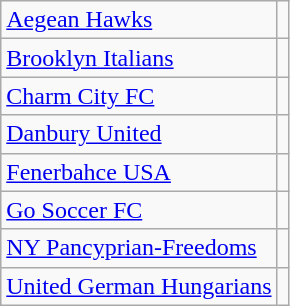<table class="wikitable" style="float: left">
<tr>
<td><a href='#'>Aegean Hawks</a></td>
<td></td>
</tr>
<tr>
<td><a href='#'>Brooklyn Italians</a></td>
<td></td>
</tr>
<tr>
<td><a href='#'>Charm City FC</a></td>
<td></td>
</tr>
<tr>
<td><a href='#'>Danbury United</a></td>
<td></td>
</tr>
<tr>
<td><a href='#'>Fenerbahce USA</a></td>
<td></td>
</tr>
<tr>
<td><a href='#'>Go Soccer FC</a></td>
<td></td>
</tr>
<tr>
<td><a href='#'>NY Pancyprian-Freedoms</a></td>
<td></td>
</tr>
<tr>
<td><a href='#'>United German Hungarians</a></td>
<td></td>
</tr>
</table>
